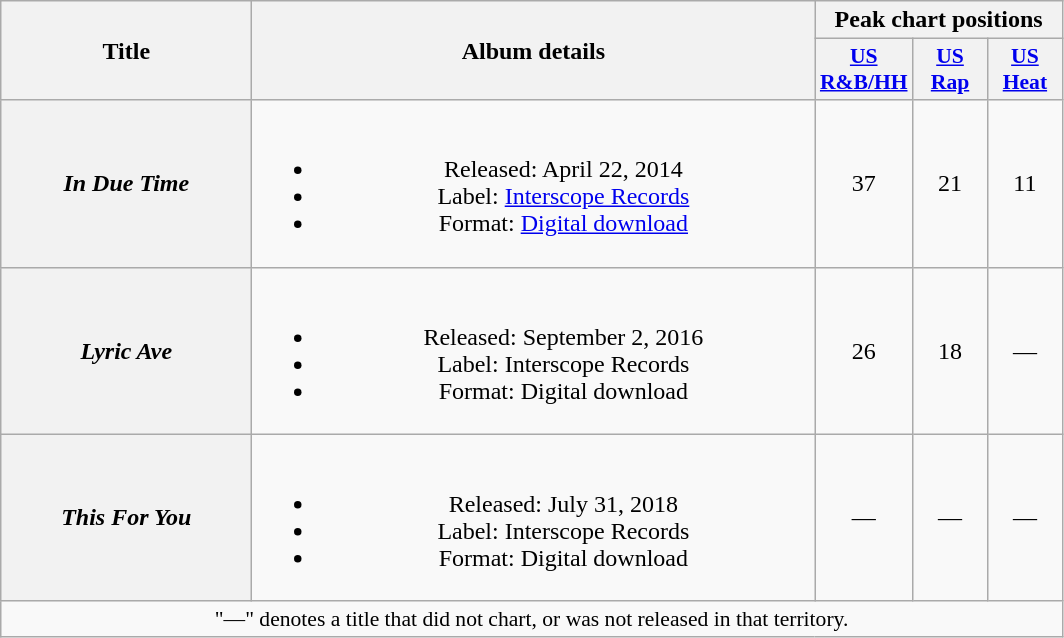<table class="wikitable plainrowheaders" style="text-align:center;">
<tr>
<th scope="col" rowspan="2" style="width:10em;">Title</th>
<th scope="col" rowspan="2" style="width:23em;">Album details</th>
<th scope="col" colspan="3">Peak chart positions</th>
</tr>
<tr>
<th scope="col" style="width:3em;font-size:90%;"><a href='#'>US R&B/HH</a><br></th>
<th scope="col" style="width:3em;font-size:90%;"><a href='#'>US Rap</a><br></th>
<th scope="col" style="width:3em;font-size:90%;"><a href='#'>US Heat</a><br></th>
</tr>
<tr>
<th scope="row"><em>In Due Time</em></th>
<td><br><ul><li>Released: April 22, 2014</li><li>Label: <a href='#'>Interscope Records</a></li><li>Format: <a href='#'>Digital download</a></li></ul></td>
<td>37</td>
<td>21</td>
<td>11</td>
</tr>
<tr>
<th scope="row"><em>Lyric Ave</em></th>
<td><br><ul><li>Released: September 2, 2016</li><li>Label: Interscope Records</li><li>Format: Digital download</li></ul></td>
<td>26</td>
<td>18</td>
<td>—</td>
</tr>
<tr>
<th scope="row"><em>This For You</em></th>
<td><br><ul><li>Released: July 31, 2018</li><li>Label: Interscope Records</li><li>Format: Digital download</li></ul></td>
<td>—</td>
<td>—</td>
<td>—</td>
</tr>
<tr>
<td colspan="14" style="font-size:90%">"—" denotes a title that did not chart, or was not released in that territory.</td>
</tr>
</table>
